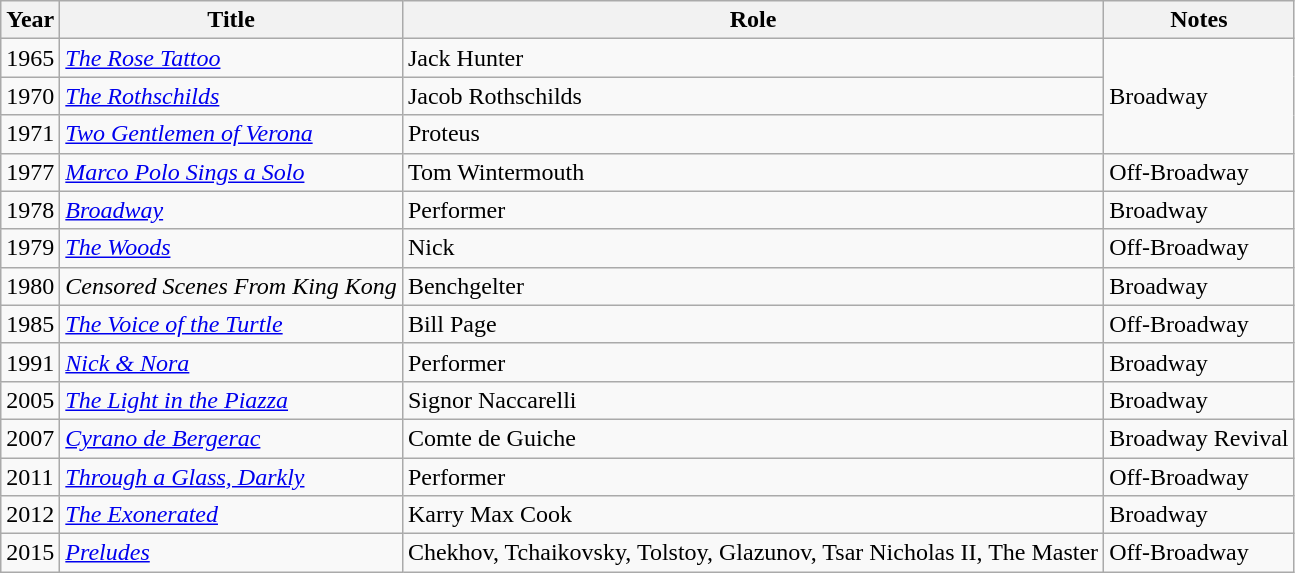<table class="wikitable">
<tr>
<th>Year</th>
<th>Title</th>
<th>Role</th>
<th>Notes</th>
</tr>
<tr>
<td>1965</td>
<td><em><a href='#'>The Rose Tattoo</a></em></td>
<td>Jack Hunter</td>
<td rowspan="3">Broadway</td>
</tr>
<tr>
<td>1970</td>
<td><em><a href='#'>The Rothschilds</a></em></td>
<td>Jacob Rothschilds</td>
</tr>
<tr>
<td>1971</td>
<td><em><a href='#'>Two Gentlemen of Verona</a></em></td>
<td>Proteus</td>
</tr>
<tr>
<td>1977</td>
<td><em><a href='#'>Marco Polo Sings a Solo</a></em></td>
<td>Tom Wintermouth</td>
<td>Off-Broadway</td>
</tr>
<tr>
<td>1978</td>
<td><em><a href='#'>Broadway</a></em></td>
<td>Performer</td>
<td>Broadway</td>
</tr>
<tr>
<td>1979</td>
<td><em><a href='#'>The Woods</a></em></td>
<td>Nick</td>
<td>Off-Broadway</td>
</tr>
<tr>
<td>1980</td>
<td><em>Censored Scenes From King Kong</em></td>
<td>Benchgelter</td>
<td>Broadway</td>
</tr>
<tr>
<td>1985</td>
<td><em><a href='#'>The Voice of the Turtle</a></em></td>
<td>Bill Page</td>
<td>Off-Broadway</td>
</tr>
<tr>
<td>1991</td>
<td><em><a href='#'>Nick & Nora</a></em></td>
<td>Performer</td>
<td>Broadway</td>
</tr>
<tr>
<td>2005</td>
<td><em><a href='#'>The Light in the Piazza</a></em></td>
<td>Signor Naccarelli</td>
<td>Broadway</td>
</tr>
<tr>
<td>2007</td>
<td><em><a href='#'>Cyrano de Bergerac</a></em></td>
<td>Comte de Guiche</td>
<td>Broadway Revival</td>
</tr>
<tr>
<td>2011</td>
<td><em><a href='#'>Through a Glass, Darkly</a></em></td>
<td>Performer</td>
<td>Off-Broadway</td>
</tr>
<tr>
<td>2012</td>
<td><em><a href='#'>The Exonerated</a></em></td>
<td>Karry Max Cook</td>
<td>Broadway</td>
</tr>
<tr>
<td>2015</td>
<td><em><a href='#'>Preludes</a></em></td>
<td>Chekhov, Tchaikovsky, Tolstoy, Glazunov, Tsar Nicholas II, The Master</td>
<td>Off-Broadway</td>
</tr>
</table>
